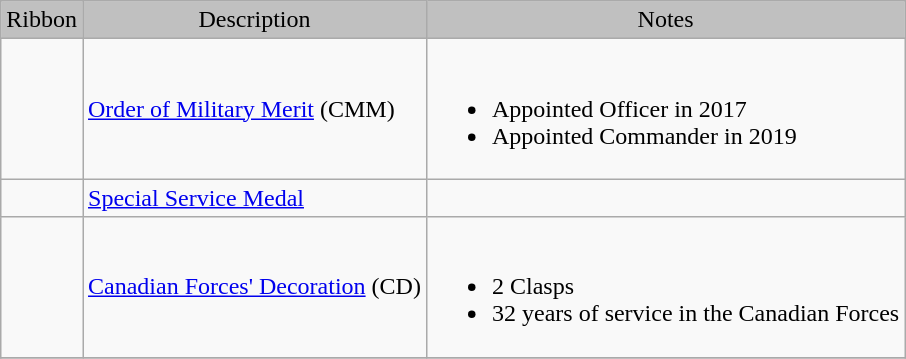<table class="wikitable">
<tr style="background:silver;" align="center">
<td>Ribbon</td>
<td>Description</td>
<td>Notes</td>
</tr>
<tr>
<td></td>
<td><a href='#'>Order of Military Merit</a> (CMM)</td>
<td><br><ul><li>Appointed Officer in 2017</li><li>Appointed Commander in 2019</li></ul></td>
</tr>
<tr>
<td></td>
<td><a href='#'>Special Service Medal</a></td>
<td></td>
</tr>
<tr>
<td></td>
<td><a href='#'>Canadian Forces' Decoration</a> (CD)</td>
<td><br><ul><li>2 Clasps</li><li>32 years of service in the Canadian Forces</li></ul></td>
</tr>
<tr>
</tr>
</table>
